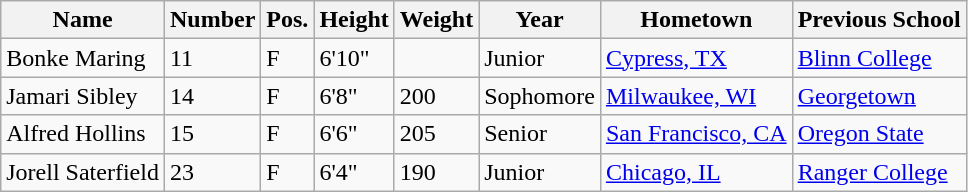<table class="wikitable sortable" border="1">
<tr>
<th>Name</th>
<th>Number</th>
<th>Pos.</th>
<th>Height</th>
<th>Weight</th>
<th>Year</th>
<th>Hometown</th>
<th class="unsortable">Previous School</th>
</tr>
<tr>
<td>Bonke Maring</td>
<td>11</td>
<td>F</td>
<td>6'10"</td>
<td></td>
<td>Junior</td>
<td><a href='#'>Cypress, TX</a></td>
<td><a href='#'>Blinn College</a></td>
</tr>
<tr>
<td>Jamari Sibley</td>
<td>14</td>
<td>F</td>
<td>6'8"</td>
<td>200</td>
<td>Sophomore</td>
<td><a href='#'>Milwaukee, WI</a></td>
<td><a href='#'>Georgetown</a></td>
</tr>
<tr>
<td>Alfred Hollins</td>
<td>15</td>
<td>F</td>
<td>6'6"</td>
<td>205</td>
<td>Senior</td>
<td><a href='#'>San Francisco, CA</a></td>
<td><a href='#'>Oregon State</a></td>
</tr>
<tr>
<td>Jorell Saterfield</td>
<td>23</td>
<td>F</td>
<td>6'4"</td>
<td>190</td>
<td>Junior</td>
<td><a href='#'>Chicago, IL</a></td>
<td><a href='#'>Ranger College</a></td>
</tr>
</table>
